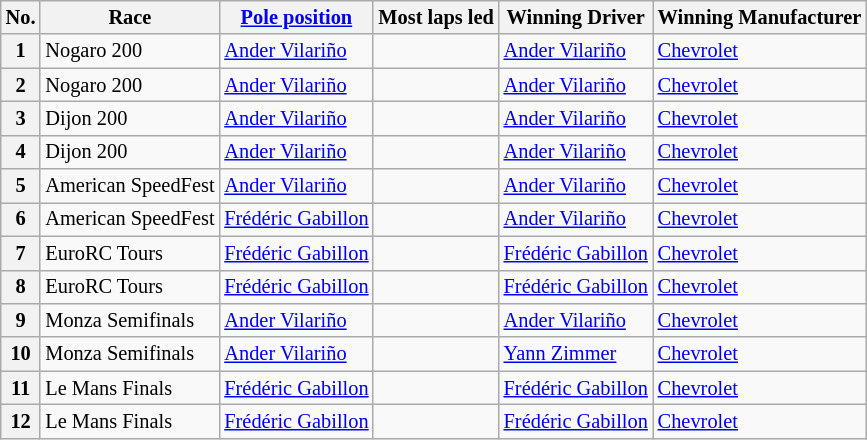<table class="wikitable" style="font-size:85%">
<tr>
<th>No.</th>
<th>Race</th>
<th><a href='#'>Pole position</a></th>
<th>Most laps led</th>
<th>Winning Driver</th>
<th>Winning Manufacturer</th>
</tr>
<tr>
<th>1</th>
<td> Nogaro 200</td>
<td> <a href='#'>Ander Vilariño</a></td>
<td></td>
<td> <a href='#'>Ander Vilariño</a></td>
<td><a href='#'>Chevrolet</a></td>
</tr>
<tr>
<th>2</th>
<td> Nogaro 200</td>
<td> <a href='#'>Ander Vilariño</a></td>
<td></td>
<td> <a href='#'>Ander Vilariño</a></td>
<td><a href='#'>Chevrolet</a></td>
</tr>
<tr>
<th>3</th>
<td> Dijon 200</td>
<td> <a href='#'>Ander Vilariño</a></td>
<td></td>
<td> <a href='#'>Ander Vilariño</a></td>
<td><a href='#'>Chevrolet</a></td>
</tr>
<tr>
<th>4</th>
<td> Dijon 200</td>
<td> <a href='#'>Ander Vilariño</a></td>
<td></td>
<td> <a href='#'>Ander Vilariño</a></td>
<td><a href='#'>Chevrolet</a></td>
</tr>
<tr>
<th>5</th>
<td> American SpeedFest</td>
<td> <a href='#'>Ander Vilariño</a></td>
<td></td>
<td> <a href='#'>Ander Vilariño</a></td>
<td><a href='#'>Chevrolet</a></td>
</tr>
<tr>
<th>6</th>
<td> American SpeedFest</td>
<td> <a href='#'>Frédéric Gabillon</a></td>
<td></td>
<td> <a href='#'>Ander Vilariño</a></td>
<td><a href='#'>Chevrolet</a></td>
</tr>
<tr>
<th>7</th>
<td> EuroRC Tours</td>
<td> <a href='#'>Frédéric Gabillon</a></td>
<td></td>
<td> <a href='#'>Frédéric Gabillon</a></td>
<td><a href='#'>Chevrolet</a></td>
</tr>
<tr>
<th>8</th>
<td> EuroRC Tours</td>
<td> <a href='#'>Frédéric Gabillon</a></td>
<td></td>
<td> <a href='#'>Frédéric Gabillon</a></td>
<td><a href='#'>Chevrolet</a></td>
</tr>
<tr>
<th>9</th>
<td> Monza Semifinals</td>
<td> <a href='#'>Ander Vilariño</a></td>
<td></td>
<td> <a href='#'>Ander Vilariño</a></td>
<td><a href='#'>Chevrolet</a></td>
</tr>
<tr>
<th>10</th>
<td> Monza Semifinals</td>
<td> <a href='#'>Ander Vilariño</a></td>
<td></td>
<td> <a href='#'>Yann Zimmer</a></td>
<td><a href='#'>Chevrolet</a></td>
</tr>
<tr>
<th>11</th>
<td> Le Mans Finals</td>
<td> <a href='#'>Frédéric Gabillon</a></td>
<td></td>
<td> <a href='#'>Frédéric Gabillon</a></td>
<td><a href='#'>Chevrolet</a></td>
</tr>
<tr>
<th>12</th>
<td> Le Mans Finals</td>
<td> <a href='#'>Frédéric Gabillon</a></td>
<td></td>
<td> <a href='#'>Frédéric Gabillon</a></td>
<td><a href='#'>Chevrolet</a></td>
</tr>
</table>
